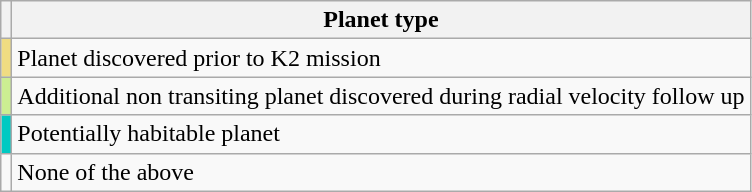<table class="wikitable">
<tr>
<th scope="col"></th>
<th scope="col">Planet type</th>
</tr>
<tr>
<td style="background: #f0dc82;"></td>
<td>Planet discovered prior to K2 mission</td>
</tr>
<tr>
<td style="background: #ccee92;"></td>
<td>Additional non transiting planet discovered during radial velocity follow up</td>
</tr>
<tr>
<td style="background: #00c9c2;"></td>
<td>Potentially habitable planet</td>
</tr>
<tr>
<td></td>
<td>None of the above</td>
</tr>
</table>
